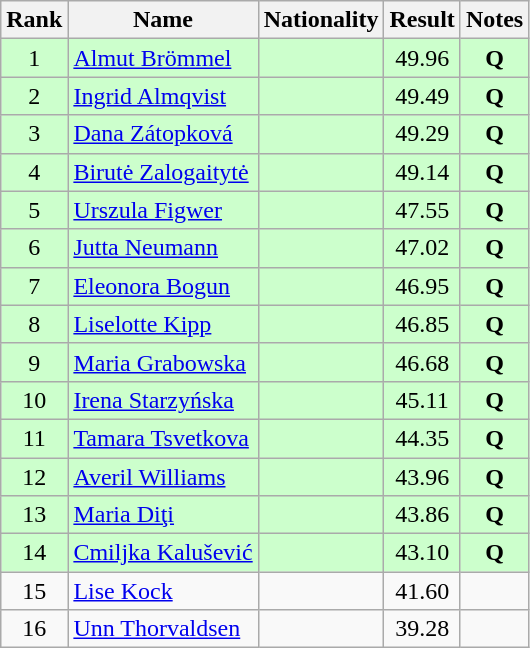<table class="wikitable sortable" style="text-align:center">
<tr>
<th>Rank</th>
<th>Name</th>
<th>Nationality</th>
<th>Result</th>
<th>Notes</th>
</tr>
<tr bgcolor=ccffcc>
<td>1</td>
<td align=left><a href='#'>Almut Brömmel</a></td>
<td align=left></td>
<td>49.96</td>
<td><strong>Q</strong></td>
</tr>
<tr bgcolor=ccffcc>
<td>2</td>
<td align=left><a href='#'>Ingrid Almqvist</a></td>
<td align=left></td>
<td>49.49</td>
<td><strong>Q</strong></td>
</tr>
<tr bgcolor=ccffcc>
<td>3</td>
<td align=left><a href='#'>Dana Zátopková</a></td>
<td align=left></td>
<td>49.29</td>
<td><strong>Q</strong></td>
</tr>
<tr bgcolor=ccffcc>
<td>4</td>
<td align=left><a href='#'>Birutė Zalogaitytė</a></td>
<td align=left></td>
<td>49.14</td>
<td><strong>Q</strong></td>
</tr>
<tr bgcolor=ccffcc>
<td>5</td>
<td align=left><a href='#'>Urszula Figwer</a></td>
<td align=left></td>
<td>47.55</td>
<td><strong>Q</strong></td>
</tr>
<tr bgcolor=ccffcc>
<td>6</td>
<td align=left><a href='#'>Jutta Neumann</a></td>
<td align=left></td>
<td>47.02</td>
<td><strong>Q</strong></td>
</tr>
<tr bgcolor=ccffcc>
<td>7</td>
<td align=left><a href='#'>Eleonora Bogun</a></td>
<td align=left></td>
<td>46.95</td>
<td><strong>Q</strong></td>
</tr>
<tr bgcolor=ccffcc>
<td>8</td>
<td align=left><a href='#'>Liselotte Kipp</a></td>
<td align=left></td>
<td>46.85</td>
<td><strong>Q</strong></td>
</tr>
<tr bgcolor=ccffcc>
<td>9</td>
<td align=left><a href='#'>Maria Grabowska</a></td>
<td align=left></td>
<td>46.68</td>
<td><strong>Q</strong></td>
</tr>
<tr bgcolor=ccffcc>
<td>10</td>
<td align=left><a href='#'>Irena Starzyńska</a></td>
<td align=left></td>
<td>45.11</td>
<td><strong>Q</strong></td>
</tr>
<tr bgcolor=ccffcc>
<td>11</td>
<td align=left><a href='#'>Tamara Tsvetkova</a></td>
<td align=left></td>
<td>44.35</td>
<td><strong>Q</strong></td>
</tr>
<tr bgcolor=ccffcc>
<td>12</td>
<td align=left><a href='#'>Averil Williams</a></td>
<td align=left></td>
<td>43.96</td>
<td><strong>Q</strong></td>
</tr>
<tr bgcolor=ccffcc>
<td>13</td>
<td align=left><a href='#'>Maria Diţi</a></td>
<td align=left></td>
<td>43.86</td>
<td><strong>Q</strong></td>
</tr>
<tr bgcolor=ccffcc>
<td>14</td>
<td align=left><a href='#'>Cmiljka Kalušević</a></td>
<td align=left></td>
<td>43.10</td>
<td><strong>Q</strong></td>
</tr>
<tr>
<td>15</td>
<td align=left><a href='#'>Lise Kock</a></td>
<td align=left></td>
<td>41.60</td>
<td></td>
</tr>
<tr>
<td>16</td>
<td align=left><a href='#'>Unn Thorvaldsen</a></td>
<td align=left></td>
<td>39.28</td>
<td></td>
</tr>
</table>
